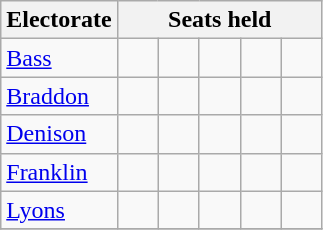<table class="wikitable">
<tr>
<th>Electorate</th>
<th colspan=5>Seats held</th>
</tr>
<tr>
<td><a href='#'>Bass</a></td>
<td width=20 > </td>
<td width=20 > </td>
<td width=20 > </td>
<td width=20 > </td>
<td width=20 > </td>
</tr>
<tr>
<td><a href='#'>Braddon</a></td>
<td> </td>
<td> </td>
<td> </td>
<td> </td>
<td> </td>
</tr>
<tr>
<td><a href='#'>Denison</a></td>
<td> </td>
<td> </td>
<td> </td>
<td> </td>
<td> </td>
</tr>
<tr>
<td><a href='#'>Franklin</a></td>
<td> </td>
<td> </td>
<td> </td>
<td> </td>
<td> </td>
</tr>
<tr>
<td><a href='#'>Lyons</a></td>
<td> </td>
<td> </td>
<td> </td>
<td> </td>
<td> </td>
</tr>
<tr>
</tr>
</table>
